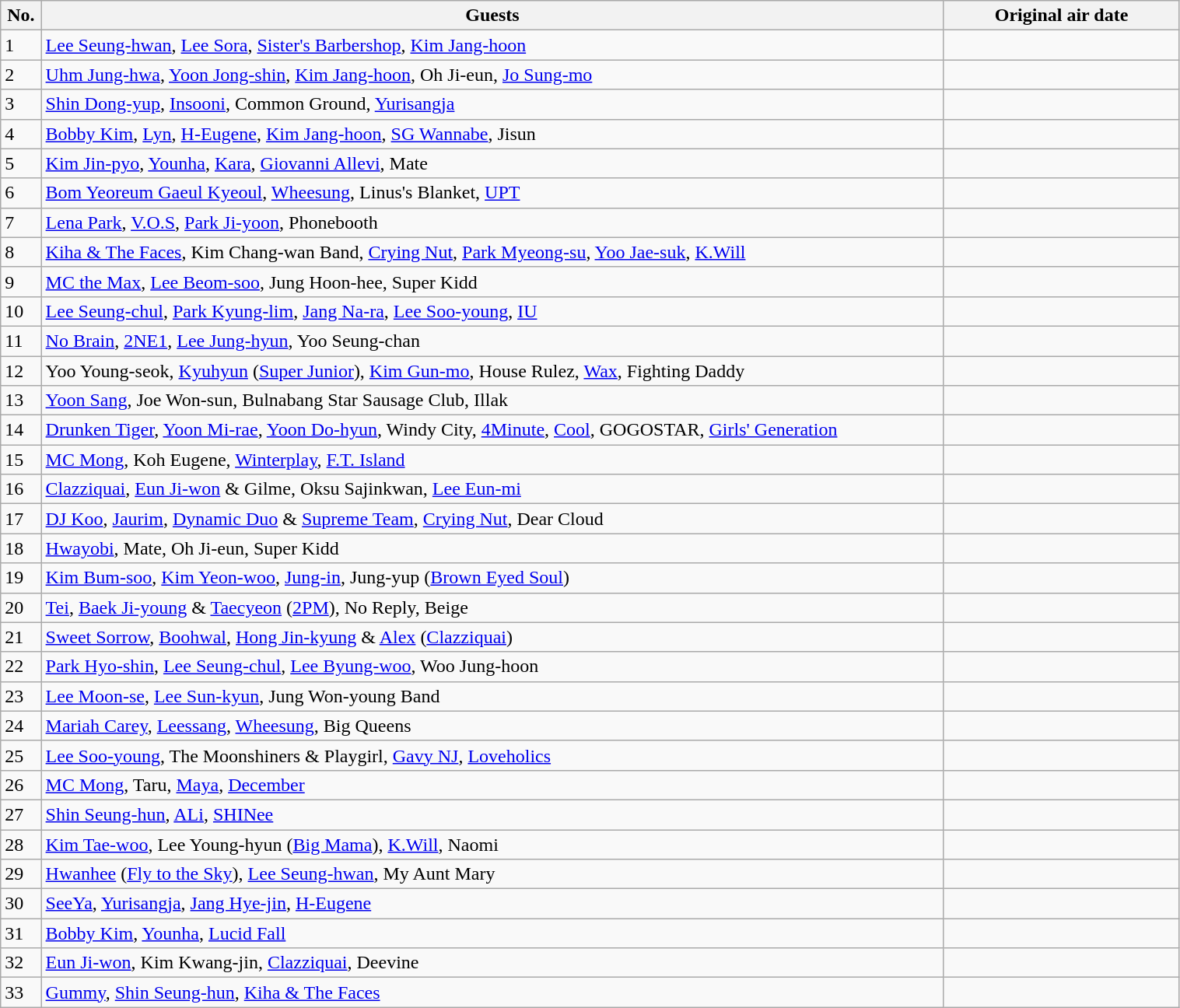<table class="wikitable" style="width:80%; style="text-align:center" margin:auto; background:#FFFFFF;">
<tr>
<th>No.</th>
<th>Guests</th>
<th width="20%">Original air date</th>
</tr>
<tr>
<td>1</td>
<td><a href='#'>Lee Seung-hwan</a>, <a href='#'>Lee Sora</a>, <a href='#'>Sister's Barbershop</a>, <a href='#'>Kim Jang-hoon</a></td>
<td></td>
</tr>
<tr>
<td>2</td>
<td><a href='#'>Uhm Jung-hwa</a>, <a href='#'>Yoon Jong-shin</a>, <a href='#'>Kim Jang-hoon</a>, Oh Ji-eun, <a href='#'>Jo Sung-mo</a></td>
<td></td>
</tr>
<tr>
<td>3</td>
<td><a href='#'>Shin Dong-yup</a>, <a href='#'>Insooni</a>, Common Ground, <a href='#'>Yurisangja</a></td>
<td></td>
</tr>
<tr>
<td>4</td>
<td><a href='#'>Bobby Kim</a>, <a href='#'>Lyn</a>, <a href='#'>H-Eugene</a>, <a href='#'>Kim Jang-hoon</a>, <a href='#'>SG Wannabe</a>, Jisun</td>
<td></td>
</tr>
<tr>
<td>5</td>
<td><a href='#'>Kim Jin-pyo</a>, <a href='#'>Younha</a>, <a href='#'>Kara</a>, <a href='#'>Giovanni Allevi</a>, Mate</td>
<td></td>
</tr>
<tr>
<td>6</td>
<td><a href='#'>Bom Yeoreum Gaeul Kyeoul</a>, <a href='#'>Wheesung</a>, Linus's Blanket, <a href='#'>UPT</a></td>
<td></td>
</tr>
<tr>
<td>7</td>
<td><a href='#'>Lena Park</a>, <a href='#'>V.O.S</a>, <a href='#'>Park Ji-yoon</a>, Phonebooth</td>
<td></td>
</tr>
<tr>
<td>8</td>
<td><a href='#'>Kiha & The Faces</a>, Kim Chang-wan Band, <a href='#'>Crying Nut</a>, <a href='#'>Park Myeong-su</a>, <a href='#'>Yoo Jae-suk</a>, <a href='#'>K.Will</a></td>
<td></td>
</tr>
<tr>
<td>9</td>
<td><a href='#'>MC the Max</a>, <a href='#'>Lee Beom-soo</a>, Jung Hoon-hee, Super Kidd</td>
<td></td>
</tr>
<tr>
<td>10</td>
<td><a href='#'>Lee Seung-chul</a>, <a href='#'>Park Kyung-lim</a>, <a href='#'>Jang Na-ra</a>, <a href='#'>Lee Soo-young</a>, <a href='#'>IU</a></td>
<td></td>
</tr>
<tr>
<td>11</td>
<td><a href='#'>No Brain</a>, <a href='#'>2NE1</a>, <a href='#'>Lee Jung-hyun</a>, Yoo Seung-chan</td>
<td></td>
</tr>
<tr>
<td>12</td>
<td>Yoo Young-seok, <a href='#'>Kyuhyun</a> (<a href='#'>Super Junior</a>), <a href='#'>Kim Gun-mo</a>, House Rulez, <a href='#'>Wax</a>, Fighting Daddy</td>
<td></td>
</tr>
<tr>
<td>13</td>
<td><a href='#'>Yoon Sang</a>, Joe Won-sun, Bulnabang Star Sausage Club, Illak</td>
<td></td>
</tr>
<tr>
<td>14</td>
<td><a href='#'>Drunken Tiger</a>, <a href='#'>Yoon Mi-rae</a>, <a href='#'>Yoon Do-hyun</a>, Windy City, <a href='#'>4Minute</a>, <a href='#'>Cool</a>, GOGOSTAR, <a href='#'>Girls' Generation</a></td>
<td></td>
</tr>
<tr>
<td>15</td>
<td><a href='#'>MC Mong</a>, Koh Eugene, <a href='#'>Winterplay</a>, <a href='#'>F.T. Island</a></td>
<td></td>
</tr>
<tr>
<td>16</td>
<td><a href='#'>Clazziquai</a>, <a href='#'>Eun Ji-won</a> & Gilme, Oksu Sajinkwan, <a href='#'>Lee Eun-mi</a></td>
<td></td>
</tr>
<tr>
<td>17</td>
<td><a href='#'>DJ Koo</a>, <a href='#'>Jaurim</a>, <a href='#'>Dynamic Duo</a> & <a href='#'>Supreme Team</a>, <a href='#'>Crying Nut</a>, Dear Cloud</td>
<td></td>
</tr>
<tr>
<td>18</td>
<td><a href='#'>Hwayobi</a>, Mate, Oh Ji-eun, Super Kidd</td>
<td></td>
</tr>
<tr>
<td>19</td>
<td><a href='#'>Kim Bum-soo</a>, <a href='#'>Kim Yeon-woo</a>, <a href='#'>Jung-in</a>, Jung-yup (<a href='#'>Brown Eyed Soul</a>)</td>
<td></td>
</tr>
<tr>
<td>20</td>
<td><a href='#'>Tei</a>, <a href='#'>Baek Ji-young</a> & <a href='#'>Taecyeon</a> (<a href='#'>2PM</a>), No Reply, Beige</td>
<td></td>
</tr>
<tr>
<td>21</td>
<td><a href='#'>Sweet Sorrow</a>, <a href='#'>Boohwal</a>, <a href='#'>Hong Jin-kyung</a> & <a href='#'>Alex</a> (<a href='#'>Clazziquai</a>)</td>
<td></td>
</tr>
<tr>
<td>22</td>
<td><a href='#'>Park Hyo-shin</a>, <a href='#'>Lee Seung-chul</a>, <a href='#'>Lee Byung-woo</a>, Woo Jung-hoon</td>
<td></td>
</tr>
<tr>
<td>23</td>
<td><a href='#'>Lee Moon-se</a>, <a href='#'>Lee Sun-kyun</a>, Jung Won-young Band</td>
<td></td>
</tr>
<tr>
<td>24</td>
<td><a href='#'>Mariah Carey</a>, <a href='#'>Leessang</a>, <a href='#'>Wheesung</a>, Big Queens</td>
<td></td>
</tr>
<tr>
<td>25</td>
<td><a href='#'>Lee Soo-young</a>, The Moonshiners & Playgirl, <a href='#'>Gavy NJ</a>, <a href='#'>Loveholics</a></td>
<td></td>
</tr>
<tr>
<td>26</td>
<td><a href='#'>MC Mong</a>, Taru, <a href='#'>Maya</a>, <a href='#'>December</a></td>
<td></td>
</tr>
<tr>
<td>27</td>
<td><a href='#'>Shin Seung-hun</a>, <a href='#'>ALi</a>, <a href='#'>SHINee</a></td>
<td></td>
</tr>
<tr>
<td>28</td>
<td><a href='#'>Kim Tae-woo</a>, Lee Young-hyun (<a href='#'>Big Mama</a>), <a href='#'>K.Will</a>, Naomi</td>
<td></td>
</tr>
<tr>
<td>29</td>
<td><a href='#'>Hwanhee</a> (<a href='#'>Fly to the Sky</a>), <a href='#'>Lee Seung-hwan</a>, My Aunt Mary</td>
<td></td>
</tr>
<tr>
<td>30</td>
<td><a href='#'>SeeYa</a>, <a href='#'>Yurisangja</a>, <a href='#'>Jang Hye-jin</a>, <a href='#'>H-Eugene</a></td>
<td></td>
</tr>
<tr>
<td>31</td>
<td><a href='#'>Bobby Kim</a>, <a href='#'>Younha</a>, <a href='#'>Lucid Fall</a></td>
<td></td>
</tr>
<tr>
<td>32</td>
<td><a href='#'>Eun Ji-won</a>, Kim Kwang-jin, <a href='#'>Clazziquai</a>, Deevine</td>
<td></td>
</tr>
<tr>
<td>33</td>
<td><a href='#'>Gummy</a>, <a href='#'>Shin Seung-hun</a>, <a href='#'>Kiha & The Faces</a></td>
<td></td>
</tr>
</table>
